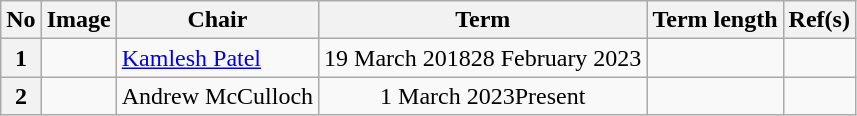<table class="wikitable" style="text-align:center;">
<tr>
<th>No</th>
<th>Image</th>
<th>Chair</th>
<th>Term</th>
<th>Term length</th>
<th>Ref(s)</th>
</tr>
<tr>
<th>1</th>
<td></td>
<td style="text-align:left;"><a href='#'>Kamlesh Patel</a></td>
<td>19 March 201828 February 2023</td>
<td></td>
<td></td>
</tr>
<tr>
<th>2</th>
<td></td>
<td style="text-align:left;">Andrew McCulloch</td>
<td>1 March 2023Present</td>
<td></td>
<td></td>
</tr>
</table>
